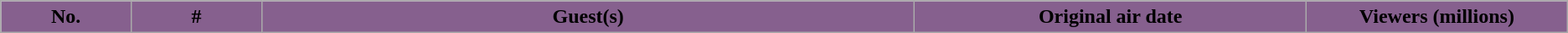<table class="wikitable plainrowheaders">
<tr>
<th style="background: #86608E;color:#;width:5%;">No.</th>
<th style="background: #86608E;color:#;width:5%;">#</th>
<th style="background: #86608E;color:#;width:25%;">Guest(s)</th>
<th style="background: #86608E;color:#;width:15%;">Original air date</th>
<th style="background: #86608E;color:#;width:10%;">Viewers (millions)<br>





</th>
</tr>
</table>
